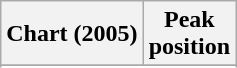<table class="wikitable sortable plainrowheaders" style="text-align:center">
<tr>
<th scope="col">Chart (2005)</th>
<th scope="col">Peak<br>position</th>
</tr>
<tr>
</tr>
<tr>
</tr>
</table>
